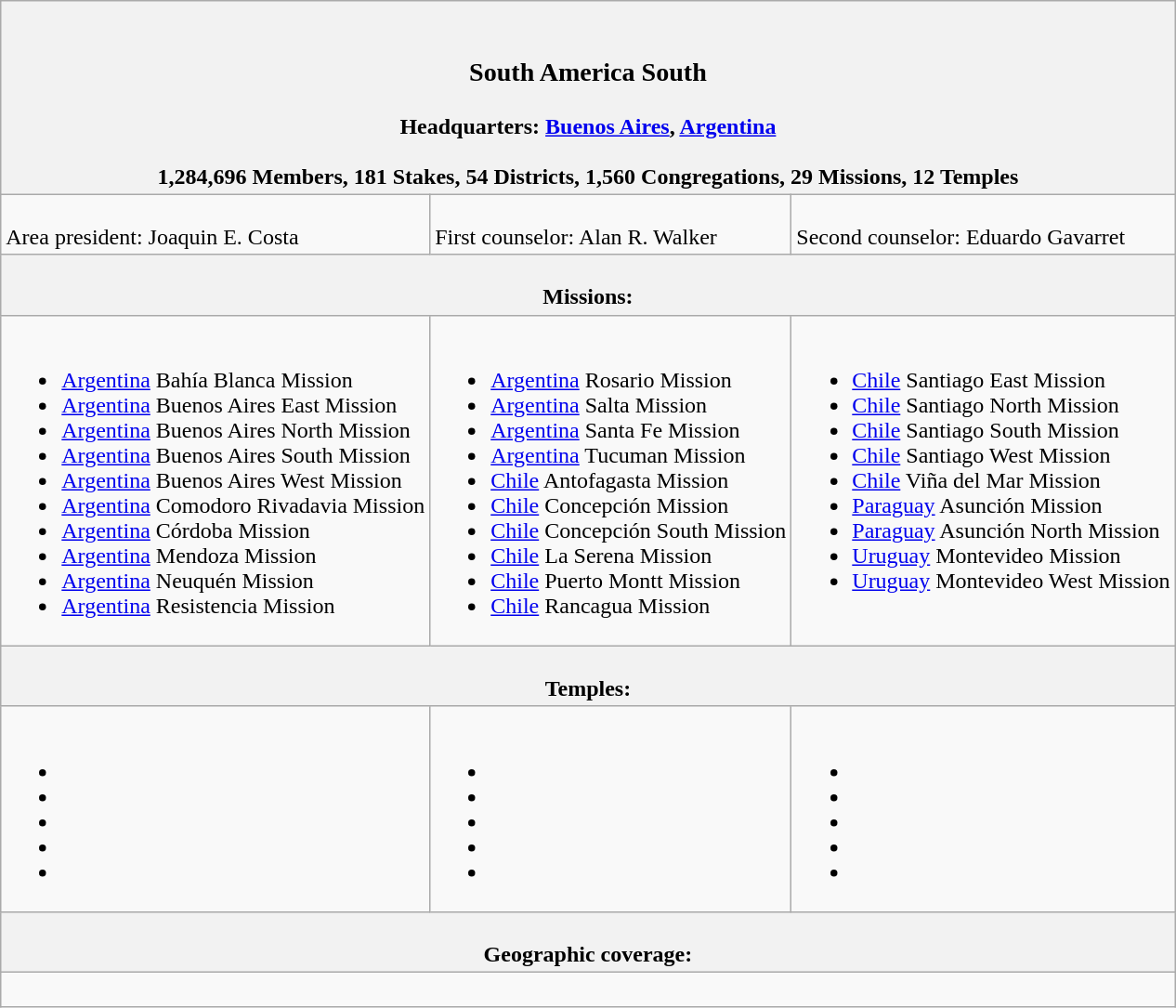<table class=wikitable>
<tr>
<th colspan=3><br><h3>South America South</h3>Headquarters:  <a href='#'>Buenos Aires</a>, <a href='#'>Argentina</a><br><br>1,284,696 Members, 181 Stakes, 54 Districts, 1,560 Congregations, 29 Missions, 12 Temples</th>
</tr>
<tr>
<td style="vertical-align:top"><br>Area president: Joaquin E. Costa</td>
<td style="vertical-align:top"><br>First counselor: Alan R. Walker</td>
<td style="vertical-align:top"><br>Second counselor: Eduardo Gavarret</td>
</tr>
<tr>
<th colspan=3><br>Missions:</th>
</tr>
<tr>
<td style="vertical-align:top"><br><ul><li><a href='#'>Argentina</a> Bahía Blanca Mission</li><li><a href='#'>Argentina</a> Buenos Aires East Mission</li><li><a href='#'>Argentina</a> Buenos Aires North Mission</li><li><a href='#'>Argentina</a> Buenos Aires South Mission</li><li><a href='#'>Argentina</a> Buenos Aires West Mission</li><li><a href='#'>Argentina</a> Comodoro Rivadavia Mission</li><li><a href='#'>Argentina</a> Córdoba Mission</li><li><a href='#'>Argentina</a> Mendoza Mission</li><li><a href='#'>Argentina</a> Neuquén Mission</li><li><a href='#'>Argentina</a> Resistencia Mission</li></ul></td>
<td style="vertical-align:top"><br><ul><li><a href='#'>Argentina</a> Rosario Mission</li><li><a href='#'>Argentina</a> Salta Mission</li><li><a href='#'>Argentina</a> Santa Fe Mission</li><li><a href='#'>Argentina</a> Tucuman Mission</li><li><a href='#'>Chile</a> Antofagasta Mission</li><li><a href='#'>Chile</a> Concepción Mission</li><li><a href='#'>Chile</a> Concepción South Mission</li><li><a href='#'>Chile</a> La Serena Mission</li><li><a href='#'>Chile</a> Puerto Montt Mission</li><li><a href='#'>Chile</a> Rancagua Mission</li></ul></td>
<td style="vertical-align:top"><br><ul><li><a href='#'>Chile</a> Santiago East Mission</li><li><a href='#'>Chile</a> Santiago North Mission</li><li><a href='#'>Chile</a> Santiago South Mission</li><li><a href='#'>Chile</a> Santiago West Mission</li><li><a href='#'>Chile</a> Viña del Mar Mission</li><li><a href='#'>Paraguay</a> Asunción Mission</li><li><a href='#'>Paraguay</a> Asunción North Mission</li><li><a href='#'>Uruguay</a> Montevideo Mission</li><li><a href='#'>Uruguay</a> Montevideo West Mission</li></ul></td>
</tr>
<tr>
<th colspan=3><br>Temples:</th>
</tr>
<tr>
<td style="vertical-align:top"><br><ul><li></li><li></li><li></li><li></li><li></li></ul></td>
<td style="vertical-align:top"><br><ul><li></li><li></li><li></li><li></li><li></li></ul></td>
<td style="vertical-align:top"><br><ul><li></li><li></li><li></li><li></li><li></li></ul></td>
</tr>
<tr>
<th colspan=3><br>Geographic coverage:</th>
</tr>
<tr>
<td style="vertical-align:top" colspan=3><br></td>
</tr>
</table>
